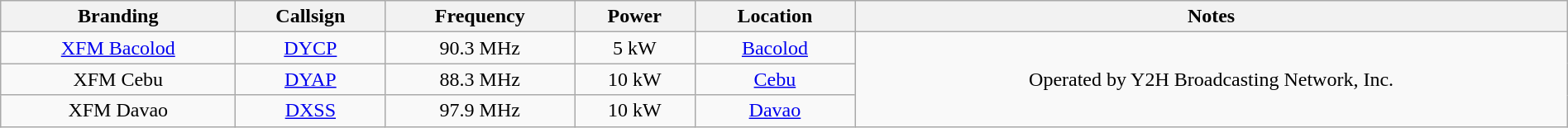<table class="wikitable" style="width:100%; text-align:center;">
<tr>
<th>Branding</th>
<th>Callsign</th>
<th>Frequency</th>
<th>Power</th>
<th>Location</th>
<th>Notes</th>
</tr>
<tr>
<td><a href='#'>XFM Bacolod</a></td>
<td><a href='#'>DYCP</a></td>
<td>90.3 MHz</td>
<td>5 kW</td>
<td><a href='#'>Bacolod</a></td>
<td rowspan="3">Operated by Y2H Broadcasting Network, Inc.</td>
</tr>
<tr>
<td>XFM Cebu</td>
<td><a href='#'>DYAP</a></td>
<td>88.3 MHz</td>
<td>10 kW</td>
<td><a href='#'>Cebu</a></td>
</tr>
<tr>
<td>XFM Davao</td>
<td><a href='#'>DXSS</a></td>
<td>97.9 MHz</td>
<td>10 kW</td>
<td><a href='#'>Davao</a></td>
</tr>
</table>
